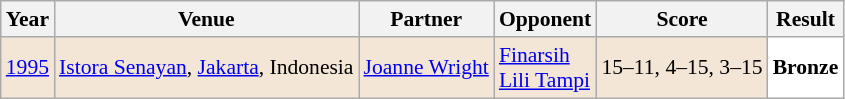<table class="sortable wikitable" style="font-size: 90%;">
<tr>
<th>Year</th>
<th>Venue</th>
<th>Partner</th>
<th>Opponent</th>
<th>Score</th>
<th>Result</th>
</tr>
<tr style="background:#F3E6D7">
<td align="center"><a href='#'>1995</a></td>
<td align="left"><a href='#'>Istora Senayan</a>, <a href='#'>Jakarta</a>, Indonesia</td>
<td align="left"> <a href='#'>Joanne Wright</a></td>
<td align="left"> <a href='#'>Finarsih</a> <br>  <a href='#'>Lili Tampi</a></td>
<td align="left">15–11, 4–15, 3–15</td>
<td style="text-align:left; background:white"> <strong>Bronze</strong></td>
</tr>
</table>
